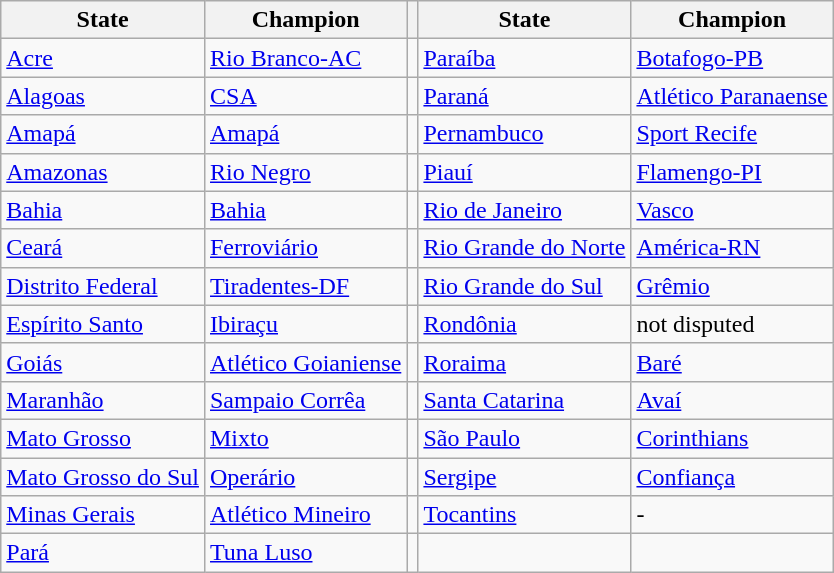<table class="wikitable">
<tr>
<th>State</th>
<th>Champion</th>
<th></th>
<th>State</th>
<th>Champion</th>
</tr>
<tr>
<td><a href='#'>Acre</a></td>
<td><a href='#'>Rio Branco-AC</a></td>
<td></td>
<td><a href='#'>Paraíba</a></td>
<td><a href='#'>Botafogo-PB</a></td>
</tr>
<tr>
<td><a href='#'>Alagoas</a></td>
<td><a href='#'>CSA</a></td>
<td></td>
<td><a href='#'>Paraná</a></td>
<td><a href='#'>Atlético Paranaense</a></td>
</tr>
<tr>
<td><a href='#'>Amapá</a></td>
<td><a href='#'>Amapá</a></td>
<td></td>
<td><a href='#'>Pernambuco</a></td>
<td><a href='#'>Sport Recife</a></td>
</tr>
<tr>
<td><a href='#'>Amazonas</a></td>
<td><a href='#'>Rio Negro</a></td>
<td></td>
<td><a href='#'>Piauí</a></td>
<td><a href='#'>Flamengo-PI</a></td>
</tr>
<tr>
<td><a href='#'>Bahia</a></td>
<td><a href='#'>Bahia</a></td>
<td></td>
<td><a href='#'>Rio de Janeiro</a></td>
<td><a href='#'>Vasco</a></td>
</tr>
<tr>
<td><a href='#'>Ceará</a></td>
<td><a href='#'>Ferroviário</a></td>
<td></td>
<td><a href='#'>Rio Grande do Norte</a></td>
<td><a href='#'>América-RN</a></td>
</tr>
<tr>
<td><a href='#'>Distrito Federal</a></td>
<td><a href='#'>Tiradentes-DF</a></td>
<td></td>
<td><a href='#'>Rio Grande do Sul</a></td>
<td><a href='#'>Grêmio</a></td>
</tr>
<tr>
<td><a href='#'>Espírito Santo</a></td>
<td><a href='#'>Ibiraçu</a></td>
<td></td>
<td><a href='#'>Rondônia</a></td>
<td>not disputed</td>
</tr>
<tr>
<td><a href='#'>Goiás</a></td>
<td><a href='#'>Atlético Goianiense</a></td>
<td></td>
<td><a href='#'>Roraima</a></td>
<td><a href='#'>Baré</a></td>
</tr>
<tr>
<td><a href='#'>Maranhão</a></td>
<td><a href='#'>Sampaio Corrêa</a></td>
<td></td>
<td><a href='#'>Santa Catarina</a></td>
<td><a href='#'>Avaí</a></td>
</tr>
<tr>
<td><a href='#'>Mato Grosso</a></td>
<td><a href='#'>Mixto</a></td>
<td></td>
<td><a href='#'>São Paulo</a></td>
<td><a href='#'>Corinthians</a></td>
</tr>
<tr>
<td><a href='#'>Mato Grosso do Sul</a></td>
<td><a href='#'>Operário</a></td>
<td></td>
<td><a href='#'>Sergipe</a></td>
<td><a href='#'>Confiança</a></td>
</tr>
<tr>
<td><a href='#'>Minas Gerais</a></td>
<td><a href='#'>Atlético Mineiro</a></td>
<td></td>
<td><a href='#'>Tocantins</a></td>
<td>-</td>
</tr>
<tr>
<td><a href='#'>Pará</a></td>
<td><a href='#'>Tuna Luso</a></td>
<td></td>
<td></td>
<td></td>
</tr>
</table>
